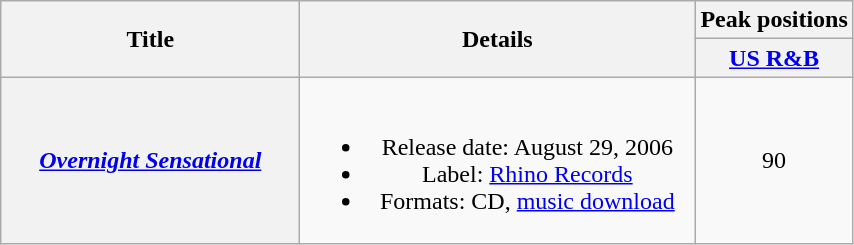<table class="wikitable plainrowheaders" style="text-align:center;">
<tr>
<th rowspan="2" style="width:12em;">Title</th>
<th rowspan="2" style="width:16em;">Details</th>
<th>Peak positions</th>
</tr>
<tr>
<th><a href='#'>US R&B</a></th>
</tr>
<tr>
<th scope="row"><em><a href='#'>Overnight Sensational</a></em></th>
<td><br><ul><li>Release date: August 29, 2006</li><li>Label: <a href='#'>Rhino Records</a></li><li>Formats: CD, <a href='#'>music download</a></li></ul></td>
<td>90</td>
</tr>
</table>
